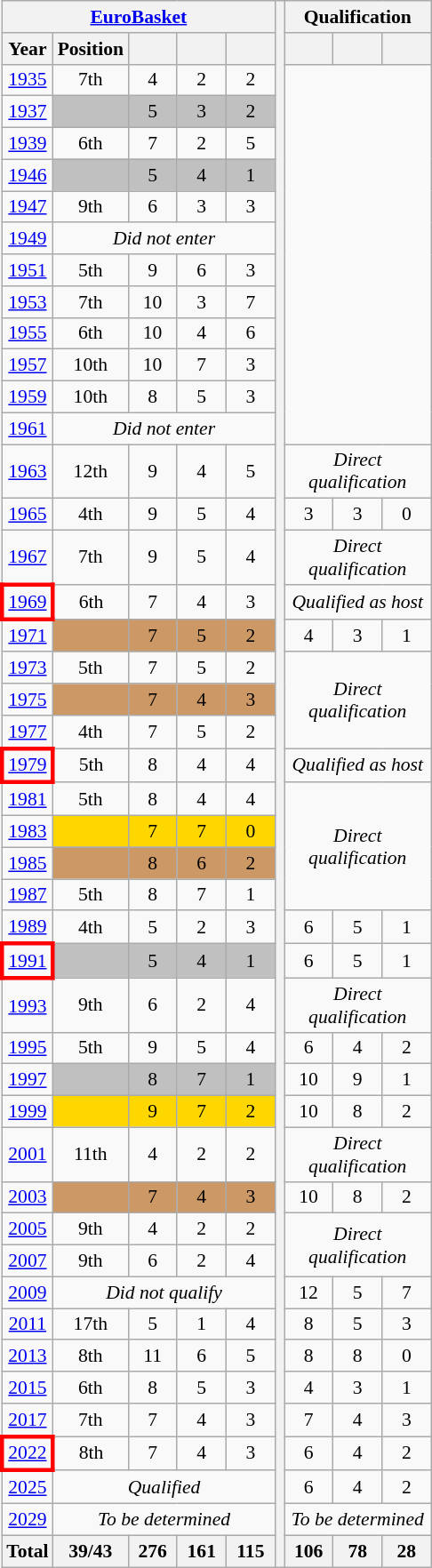<table class="wikitable" style="text-align: center;font-size:90%;">
<tr>
<th colspan=5><a href='#'>EuroBasket</a></th>
<th rowspan=46></th>
<th colspan=3>Qualification</th>
</tr>
<tr>
<th>Year</th>
<th>Position</th>
<th width=30></th>
<th width=30></th>
<th width=30></th>
<th width=30></th>
<th width=30></th>
<th width=30></th>
</tr>
<tr>
<td> <a href='#'>1935</a></td>
<td>7th</td>
<td>4</td>
<td>2</td>
<td>2</td>
</tr>
<tr>
<td> <a href='#'>1937</a></td>
<td bgcolor=silver></td>
<td bgcolor=silver>5</td>
<td bgcolor=silver>3</td>
<td bgcolor=silver>2</td>
</tr>
<tr>
<td> <a href='#'>1939</a></td>
<td>6th</td>
<td>7</td>
<td>2</td>
<td>5</td>
</tr>
<tr>
<td> <a href='#'>1946</a></td>
<td bgcolor=silver></td>
<td bgcolor=silver>5</td>
<td bgcolor=silver>4</td>
<td bgcolor=silver>1</td>
</tr>
<tr>
<td> <a href='#'>1947</a></td>
<td>9th</td>
<td>6</td>
<td>3</td>
<td>3</td>
</tr>
<tr>
<td> <a href='#'>1949</a></td>
<td colspan=4><em>Did not enter</em></td>
</tr>
<tr>
<td> <a href='#'>1951</a></td>
<td>5th</td>
<td>9</td>
<td>6</td>
<td>3</td>
</tr>
<tr>
<td> <a href='#'>1953</a></td>
<td>7th</td>
<td>10</td>
<td>3</td>
<td>7</td>
</tr>
<tr>
<td> <a href='#'>1955</a></td>
<td>6th</td>
<td>10</td>
<td>4</td>
<td>6</td>
</tr>
<tr>
<td> <a href='#'>1957</a></td>
<td>10th</td>
<td>10</td>
<td>7</td>
<td>3</td>
</tr>
<tr>
<td> <a href='#'>1959</a></td>
<td>10th</td>
<td>8</td>
<td>5</td>
<td>3</td>
</tr>
<tr>
<td> <a href='#'>1961</a></td>
<td colspan=4><em>Did not enter</em></td>
</tr>
<tr>
<td> <a href='#'>1963</a></td>
<td>12th</td>
<td>9</td>
<td>4</td>
<td>5</td>
<td colspan=3><em>Direct qualification</em></td>
</tr>
<tr>
<td> <a href='#'>1965</a></td>
<td>4th</td>
<td>9</td>
<td>5</td>
<td>4</td>
<td>3</td>
<td>3</td>
<td>0</td>
</tr>
<tr>
<td> <a href='#'>1967</a></td>
<td>7th</td>
<td>9</td>
<td>5</td>
<td>4</td>
<td colspan=3><em>Direct qualification</em></td>
</tr>
<tr>
<td style="border: 3px solid red"> <a href='#'>1969</a></td>
<td>6th</td>
<td>7</td>
<td>4</td>
<td>3</td>
<td colspan=3><em>Qualified as host</em></td>
</tr>
<tr>
<td> <a href='#'>1971</a></td>
<td bgcolor=#cc9966></td>
<td bgcolor=#cc9966>7</td>
<td bgcolor=#cc9966>5</td>
<td bgcolor=#cc9966>2</td>
<td>4</td>
<td>3</td>
<td>1</td>
</tr>
<tr>
<td> <a href='#'>1973</a></td>
<td>5th</td>
<td>7</td>
<td>5</td>
<td>2</td>
<td colspan=3 rowspan=3><em>Direct qualification</em></td>
</tr>
<tr>
<td> <a href='#'>1975</a></td>
<td bgcolor=#cc9966></td>
<td bgcolor=#cc9966>7</td>
<td bgcolor=#cc9966>4</td>
<td bgcolor=#cc9966>3</td>
</tr>
<tr>
<td> <a href='#'>1977</a></td>
<td>4th</td>
<td>7</td>
<td>5</td>
<td>2</td>
</tr>
<tr>
<td style="border: 3px solid red"> <a href='#'>1979</a></td>
<td>5th</td>
<td>8</td>
<td>4</td>
<td>4</td>
<td colspan=3><em>Qualified as host</em></td>
</tr>
<tr>
<td> <a href='#'>1981</a></td>
<td>5th</td>
<td>8</td>
<td>4</td>
<td>4</td>
<td colspan=3 rowspan=4><em>Direct qualification</em></td>
</tr>
<tr>
<td> <a href='#'>1983</a></td>
<td bgcolor=gold></td>
<td bgcolor=gold>7</td>
<td bgcolor=gold>7</td>
<td bgcolor=gold>0</td>
</tr>
<tr>
<td> <a href='#'>1985</a></td>
<td bgcolor=#cc9966></td>
<td bgcolor=#cc9966>8</td>
<td bgcolor=#cc9966>6</td>
<td bgcolor=#cc9966>2</td>
</tr>
<tr>
<td> <a href='#'>1987</a></td>
<td>5th</td>
<td>8</td>
<td>7</td>
<td>1</td>
</tr>
<tr>
<td> <a href='#'>1989</a></td>
<td>4th</td>
<td>5</td>
<td>2</td>
<td>3</td>
<td>6</td>
<td>5</td>
<td>1</td>
</tr>
<tr>
<td style="border: 3px solid red"> <a href='#'>1991</a></td>
<td bgcolor=silver></td>
<td bgcolor=silver>5</td>
<td bgcolor=silver>4</td>
<td bgcolor=silver>1</td>
<td>6</td>
<td>5</td>
<td>1</td>
</tr>
<tr>
<td> <a href='#'>1993</a></td>
<td>9th</td>
<td>6</td>
<td>2</td>
<td>4</td>
<td colspan=3><em>Direct qualification</em></td>
</tr>
<tr>
<td> <a href='#'>1995</a></td>
<td>5th</td>
<td>9</td>
<td>5</td>
<td>4</td>
<td>6</td>
<td>4</td>
<td>2</td>
</tr>
<tr>
<td> <a href='#'>1997</a></td>
<td bgcolor=silver></td>
<td bgcolor=silver>8</td>
<td bgcolor=silver>7</td>
<td bgcolor=silver>1</td>
<td>10</td>
<td>9</td>
<td>1</td>
</tr>
<tr>
<td> <a href='#'>1999</a></td>
<td bgcolor=gold></td>
<td bgcolor=gold>9</td>
<td bgcolor=gold>7</td>
<td bgcolor=gold>2</td>
<td>10</td>
<td>8</td>
<td>2</td>
</tr>
<tr>
<td> <a href='#'>2001</a></td>
<td>11th</td>
<td>4</td>
<td>2</td>
<td>2</td>
<td colspan=3><em>Direct qualification</em></td>
</tr>
<tr>
<td> <a href='#'>2003</a></td>
<td bgcolor=#cc9966></td>
<td bgcolor=#cc9966>7</td>
<td bgcolor=#cc9966>4</td>
<td bgcolor=#cc9966>3</td>
<td>10</td>
<td>8</td>
<td>2</td>
</tr>
<tr>
<td> <a href='#'>2005</a></td>
<td>9th</td>
<td>4</td>
<td>2</td>
<td>2</td>
<td colspan=3 rowspan=2><em>Direct qualification</em></td>
</tr>
<tr>
<td> <a href='#'>2007</a></td>
<td>9th</td>
<td>6</td>
<td>2</td>
<td>4</td>
</tr>
<tr>
<td> <a href='#'>2009</a></td>
<td colspan=4><em>Did not qualify</em></td>
<td>12</td>
<td>5</td>
<td>7</td>
</tr>
<tr>
<td> <a href='#'>2011</a></td>
<td>17th</td>
<td>5</td>
<td>1</td>
<td>4</td>
<td>8</td>
<td>5</td>
<td>3</td>
</tr>
<tr>
<td> <a href='#'>2013</a></td>
<td>8th</td>
<td>11</td>
<td>6</td>
<td>5</td>
<td>8</td>
<td>8</td>
<td>0</td>
</tr>
<tr>
<td> <a href='#'>2015</a></td>
<td>6th</td>
<td>8</td>
<td>5</td>
<td>3</td>
<td>4</td>
<td>3</td>
<td>1</td>
</tr>
<tr>
<td> <a href='#'>2017</a></td>
<td>7th</td>
<td>7</td>
<td>4</td>
<td>3</td>
<td>7</td>
<td>4</td>
<td>3</td>
</tr>
<tr>
<td style="border: 3px solid red"> <a href='#'>2022</a></td>
<td>8th</td>
<td>7</td>
<td>4</td>
<td>3</td>
<td>6</td>
<td>4</td>
<td>2</td>
</tr>
<tr>
<td> <a href='#'>2025</a></td>
<td colspan=4><em>Qualified</em></td>
<td>6</td>
<td>4</td>
<td>2</td>
</tr>
<tr>
<td> <a href='#'>2029</a></td>
<td colspan=4><em>To be determined</em></td>
<td colspan=3><em>To be determined</em></td>
</tr>
<tr>
<th>Total</th>
<th>39/43</th>
<th>276</th>
<th>161</th>
<th>115</th>
<th>106</th>
<th>78</th>
<th>28</th>
</tr>
</table>
